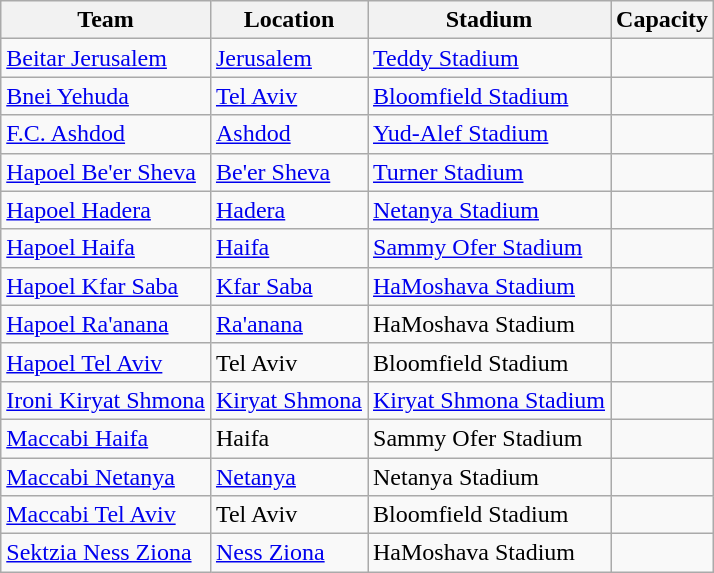<table class="wikitable sortable" style="float:left">
<tr>
<th>Team</th>
<th>Location</th>
<th>Stadium</th>
<th>Capacity</th>
</tr>
<tr>
<td><a href='#'>Beitar Jerusalem</a></td>
<td><a href='#'>Jerusalem</a></td>
<td><a href='#'>Teddy Stadium</a></td>
<td style="text-align:center"></td>
</tr>
<tr>
<td><a href='#'>Bnei Yehuda</a></td>
<td><a href='#'>Tel Aviv</a></td>
<td><a href='#'>Bloomfield Stadium</a></td>
<td style="text-align:center"></td>
</tr>
<tr>
<td><a href='#'>F.C. Ashdod</a></td>
<td><a href='#'>Ashdod</a></td>
<td><a href='#'>Yud-Alef Stadium</a></td>
<td style="text-align:center"></td>
</tr>
<tr>
<td><a href='#'>Hapoel Be'er Sheva</a></td>
<td><a href='#'>Be'er Sheva</a></td>
<td><a href='#'>Turner Stadium</a></td>
<td style="text-align:center"></td>
</tr>
<tr>
<td><a href='#'>Hapoel Hadera</a></td>
<td><a href='#'>Hadera</a></td>
<td><a href='#'>Netanya Stadium</a></td>
<td style="text-align:center"></td>
</tr>
<tr>
<td><a href='#'>Hapoel Haifa</a></td>
<td><a href='#'>Haifa</a></td>
<td><a href='#'>Sammy Ofer Stadium</a></td>
<td style="text-align:center"></td>
</tr>
<tr>
<td><a href='#'>Hapoel Kfar Saba</a></td>
<td><a href='#'>Kfar Saba</a></td>
<td><a href='#'>HaMoshava Stadium</a></td>
<td style="text-align:center"></td>
</tr>
<tr>
<td><a href='#'>Hapoel Ra'anana</a></td>
<td><a href='#'>Ra'anana</a></td>
<td>HaMoshava Stadium</td>
<td style="text-align:center"></td>
</tr>
<tr>
<td><a href='#'>Hapoel Tel Aviv</a></td>
<td>Tel Aviv</td>
<td>Bloomfield Stadium</td>
<td style="text-align:center"></td>
</tr>
<tr>
<td><a href='#'>Ironi Kiryat Shmona</a></td>
<td><a href='#'>Kiryat Shmona</a></td>
<td><a href='#'>Kiryat Shmona Stadium</a></td>
<td style="text-align:center"></td>
</tr>
<tr>
<td><a href='#'>Maccabi Haifa</a></td>
<td>Haifa</td>
<td>Sammy Ofer Stadium</td>
<td style="text-align:center"></td>
</tr>
<tr>
<td><a href='#'>Maccabi Netanya</a></td>
<td><a href='#'>Netanya</a></td>
<td>Netanya Stadium</td>
<td style="text-align:center"></td>
</tr>
<tr>
<td><a href='#'>Maccabi Tel Aviv</a></td>
<td>Tel Aviv</td>
<td>Bloomfield Stadium</td>
<td style="text-align:center"></td>
</tr>
<tr>
<td><a href='#'>Sektzia Ness Ziona</a></td>
<td><a href='#'>Ness Ziona</a></td>
<td>HaMoshava Stadium</td>
<td style="text-align:center"></td>
</tr>
</table>
